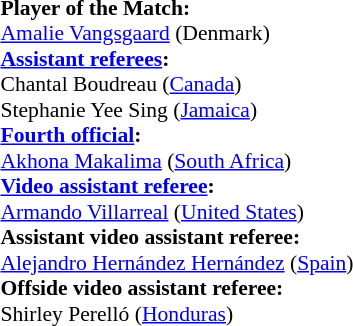<table style="width:100%; font-size:90%;">
<tr>
<td><br><strong>Player of the Match:</strong>
<br><a href='#'>Amalie Vangsgaard</a> (Denmark)<br><strong><a href='#'>Assistant referees</a>:</strong>
<br>Chantal Boudreau (<a href='#'>Canada</a>)
<br>Stephanie Yee Sing (<a href='#'>Jamaica</a>)
<br><strong><a href='#'>Fourth official</a>:</strong>
<br><a href='#'>Akhona Makalima</a> (<a href='#'>South Africa</a>)
<br><strong><a href='#'>Video assistant referee</a>:</strong>
<br><a href='#'>Armando Villarreal</a> (<a href='#'>United States</a>)
<br><strong>Assistant video assistant referee:</strong>
<br><a href='#'>Alejandro Hernández Hernández</a> (<a href='#'>Spain</a>)
<br><strong>Offside video assistant referee:</strong>
<br>Shirley Perelló (<a href='#'>Honduras</a>)</td>
</tr>
</table>
